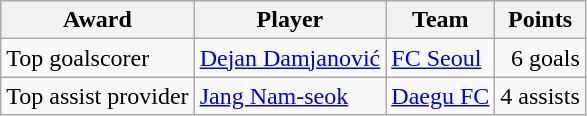<table class="wikitable">
<tr>
<th>Award</th>
<th>Player</th>
<th>Team</th>
<th>Points</th>
</tr>
<tr>
<td>Top goalscorer</td>
<td> <a href='#'>Dejan Damjanović</a></td>
<td><a href='#'>FC Seoul</a></td>
<td align="right">6 goals</td>
</tr>
<tr>
<td>Top assist provider</td>
<td> <a href='#'>Jang Nam-seok</a></td>
<td><a href='#'>Daegu FC</a></td>
<td align="right">4 assists</td>
</tr>
</table>
